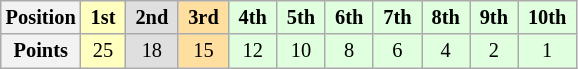<table class="wikitable" style="font-size:85%; text-align:center">
<tr>
<th>Position</th>
<td style="background:#ffffbf;"> <strong>1st</strong> </td>
<td style="background:#dfdfdf;"> <strong>2nd</strong> </td>
<td style="background:#ffdf9f;"> <strong>3rd</strong> </td>
<td style="background:#dfffdf;"> <strong>4th</strong> </td>
<td style="background:#dfffdf;"> <strong>5th</strong> </td>
<td style="background:#dfffdf;"> <strong>6th</strong> </td>
<td style="background:#dfffdf;"> <strong>7th</strong> </td>
<td style="background:#dfffdf;"> <strong>8th</strong> </td>
<td style="background:#dfffdf;"> <strong>9th</strong> </td>
<td style="background:#dfffdf;"> <strong>10th</strong> </td>
</tr>
<tr>
<th>Points</th>
<td style="background:#ffffbf;">25</td>
<td style="background:#dfdfdf;">18</td>
<td style="background:#ffdf9f;">15</td>
<td style="background:#dfffdf;">12</td>
<td style="background:#dfffdf;">10</td>
<td style="background:#dfffdf;">8</td>
<td style="background:#dfffdf;">6</td>
<td style="background:#dfffdf;">4</td>
<td style="background:#dfffdf;">2</td>
<td style="background:#dfffdf;">1</td>
</tr>
</table>
